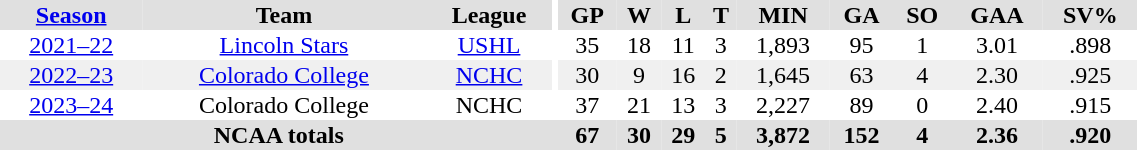<table border="0" cellpadding="1" cellspacing="0" style="text-align:center; width:60%;">
<tr bgcolor="#e0e0e0">
<th><a href='#'>Season</a></th>
<th>Team</th>
<th>League</th>
<th rowspan="99" bgcolor="#ffffff"></th>
<th>GP</th>
<th>W</th>
<th>L</th>
<th>T</th>
<th>MIN</th>
<th>GA</th>
<th>SO</th>
<th>GAA</th>
<th>SV%</th>
</tr>
<tr>
<td><a href='#'>2021–22</a></td>
<td><a href='#'>Lincoln Stars</a></td>
<td><a href='#'>USHL</a></td>
<td>35</td>
<td>18</td>
<td>11</td>
<td>3</td>
<td>1,893</td>
<td>95</td>
<td>1</td>
<td>3.01</td>
<td>.898</td>
</tr>
<tr bgcolor="#f0f0f0">
<td><a href='#'>2022–23</a></td>
<td><a href='#'>Colorado College</a></td>
<td><a href='#'>NCHC</a></td>
<td>30</td>
<td>9</td>
<td>16</td>
<td>2</td>
<td>1,645</td>
<td>63</td>
<td>4</td>
<td>2.30</td>
<td>.925</td>
</tr>
<tr>
<td><a href='#'>2023–24</a></td>
<td>Colorado College</td>
<td>NCHC</td>
<td>37</td>
<td>21</td>
<td>13</td>
<td>3</td>
<td>2,227</td>
<td>89</td>
<td>0</td>
<td>2.40</td>
<td>.915</td>
</tr>
<tr bgcolor="#e0e0e0">
<th colspan="4">NCAA totals</th>
<th>67</th>
<th>30</th>
<th>29</th>
<th>5</th>
<th>3,872</th>
<th>152</th>
<th>4</th>
<th>2.36</th>
<th>.920</th>
</tr>
</table>
